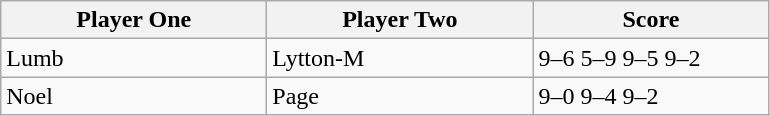<table class="wikitable">
<tr>
<th width=170>Player One</th>
<th width=170>Player Two</th>
<th width=150>Score</th>
</tr>
<tr>
<td> Lumb</td>
<td> Lytton-M</td>
<td>9–6 5–9 9–5 9–2</td>
</tr>
<tr>
<td> Noel</td>
<td> Page</td>
<td>9–0 9–4 9–2</td>
</tr>
</table>
